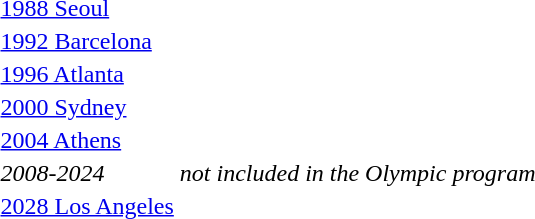<table>
<tr>
<td><a href='#'>1988 Seoul</a><br></td>
<td nowrap></td>
<td></td>
<td nowrap></td>
</tr>
<tr valign="top">
<td rowspan="2"><a href='#'>1992 Barcelona</a><br></td>
<td rowspan="2"></td>
<td rowspan="2"></td>
<td></td>
</tr>
<tr>
<td></td>
</tr>
<tr>
<td><a href='#'>1996 Atlanta</a><br></td>
<td></td>
<td nowrap></td>
<td></td>
</tr>
<tr>
<td><a href='#'>2000 Sydney</a><br></td>
<td></td>
<td></td>
<td></td>
</tr>
<tr>
<td><a href='#'>2004 Athens</a><br></td>
<td></td>
<td></td>
<td></td>
</tr>
<tr>
<td><em>2008-2024</em></td>
<td colspan=3 align=center><em>not included in the Olympic program</em></td>
</tr>
<tr>
<td><a href='#'>2028 Los Angeles</a> <br></td>
<td></td>
<td></td>
<td></td>
</tr>
<tr>
</tr>
</table>
